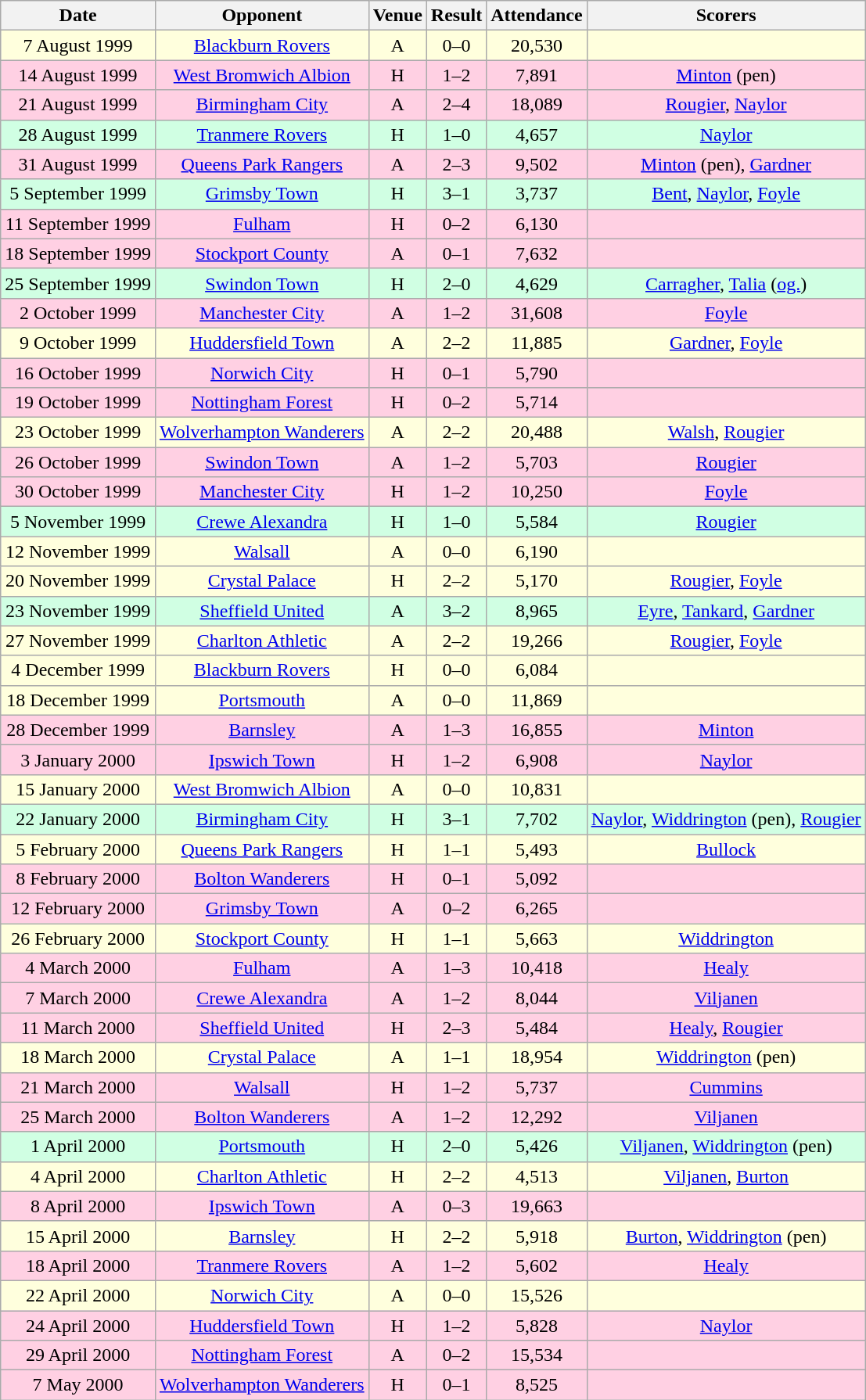<table class="wikitable sortable" style="font-size:100%; text-align:center">
<tr>
<th>Date</th>
<th>Opponent</th>
<th>Venue</th>
<th>Result</th>
<th>Attendance</th>
<th>Scorers</th>
</tr>
<tr style="background-color: #ffffdd;">
<td>7 August 1999</td>
<td><a href='#'>Blackburn Rovers</a></td>
<td>A</td>
<td>0–0</td>
<td>20,530</td>
<td></td>
</tr>
<tr style="background-color: #ffd0e3;">
<td>14 August 1999</td>
<td><a href='#'>West Bromwich Albion</a></td>
<td>H</td>
<td>1–2</td>
<td>7,891</td>
<td><a href='#'>Minton</a> (pen)</td>
</tr>
<tr style="background-color: #ffd0e3;">
<td>21 August 1999</td>
<td><a href='#'>Birmingham City</a></td>
<td>A</td>
<td>2–4</td>
<td>18,089</td>
<td><a href='#'>Rougier</a>, <a href='#'>Naylor</a></td>
</tr>
<tr style="background-color: #d0ffe3;">
<td>28 August 1999</td>
<td><a href='#'>Tranmere Rovers</a></td>
<td>H</td>
<td>1–0</td>
<td>4,657</td>
<td><a href='#'>Naylor</a></td>
</tr>
<tr style="background-color: #ffd0e3;">
<td>31 August 1999</td>
<td><a href='#'>Queens Park Rangers</a></td>
<td>A</td>
<td>2–3</td>
<td>9,502</td>
<td><a href='#'>Minton</a> (pen), <a href='#'>Gardner</a></td>
</tr>
<tr style="background-color: #d0ffe3;">
<td>5 September 1999</td>
<td><a href='#'>Grimsby Town</a></td>
<td>H</td>
<td>3–1</td>
<td>3,737</td>
<td><a href='#'>Bent</a>, <a href='#'>Naylor</a>, <a href='#'>Foyle</a></td>
</tr>
<tr style="background-color: #ffd0e3;">
<td>11 September 1999</td>
<td><a href='#'>Fulham</a></td>
<td>H</td>
<td>0–2</td>
<td>6,130</td>
<td></td>
</tr>
<tr style="background-color: #ffd0e3;">
<td>18 September 1999</td>
<td><a href='#'>Stockport County</a></td>
<td>A</td>
<td>0–1</td>
<td>7,632</td>
<td></td>
</tr>
<tr style="background-color: #d0ffe3;">
<td>25 September 1999</td>
<td><a href='#'>Swindon Town</a></td>
<td>H</td>
<td>2–0</td>
<td>4,629</td>
<td><a href='#'>Carragher</a>, <a href='#'>Talia</a> (<a href='#'>og.</a>)</td>
</tr>
<tr style="background-color: #ffd0e3;">
<td>2 October 1999</td>
<td><a href='#'>Manchester City</a></td>
<td>A</td>
<td>1–2</td>
<td>31,608</td>
<td><a href='#'>Foyle</a></td>
</tr>
<tr style="background-color: #ffffdd;">
<td>9 October 1999</td>
<td><a href='#'>Huddersfield Town</a></td>
<td>A</td>
<td>2–2</td>
<td>11,885</td>
<td><a href='#'>Gardner</a>, <a href='#'>Foyle</a></td>
</tr>
<tr style="background-color: #ffd0e3;">
<td>16 October 1999</td>
<td><a href='#'>Norwich City</a></td>
<td>H</td>
<td>0–1</td>
<td>5,790</td>
<td></td>
</tr>
<tr style="background-color: #ffd0e3;">
<td>19 October 1999</td>
<td><a href='#'>Nottingham Forest</a></td>
<td>H</td>
<td>0–2</td>
<td>5,714</td>
<td></td>
</tr>
<tr style="background-color: #ffffdd;">
<td>23 October 1999</td>
<td><a href='#'>Wolverhampton Wanderers</a></td>
<td>A</td>
<td>2–2</td>
<td>20,488</td>
<td><a href='#'>Walsh</a>, <a href='#'>Rougier</a></td>
</tr>
<tr style="background-color: #ffd0e3;">
<td>26 October 1999</td>
<td><a href='#'>Swindon Town</a></td>
<td>A</td>
<td>1–2</td>
<td>5,703</td>
<td><a href='#'>Rougier</a></td>
</tr>
<tr style="background-color: #ffd0e3;">
<td>30 October 1999</td>
<td><a href='#'>Manchester City</a></td>
<td>H</td>
<td>1–2</td>
<td>10,250</td>
<td><a href='#'>Foyle</a></td>
</tr>
<tr style="background-color: #d0ffe3;">
<td>5 November 1999</td>
<td><a href='#'>Crewe Alexandra</a></td>
<td>H</td>
<td>1–0</td>
<td>5,584</td>
<td><a href='#'>Rougier</a></td>
</tr>
<tr style="background-color: #ffffdd;">
<td>12 November 1999</td>
<td><a href='#'>Walsall</a></td>
<td>A</td>
<td>0–0</td>
<td>6,190</td>
<td></td>
</tr>
<tr style="background-color: #ffffdd;">
<td>20 November 1999</td>
<td><a href='#'>Crystal Palace</a></td>
<td>H</td>
<td>2–2</td>
<td>5,170</td>
<td><a href='#'>Rougier</a>, <a href='#'>Foyle</a></td>
</tr>
<tr style="background-color: #d0ffe3;">
<td>23 November 1999</td>
<td><a href='#'>Sheffield United</a></td>
<td>A</td>
<td>3–2</td>
<td>8,965</td>
<td><a href='#'>Eyre</a>, <a href='#'>Tankard</a>, <a href='#'>Gardner</a></td>
</tr>
<tr style="background-color: #ffffdd;">
<td>27 November 1999</td>
<td><a href='#'>Charlton Athletic</a></td>
<td>A</td>
<td>2–2</td>
<td>19,266</td>
<td><a href='#'>Rougier</a>, <a href='#'>Foyle</a></td>
</tr>
<tr style="background-color: #ffffdd;">
<td>4 December 1999</td>
<td><a href='#'>Blackburn Rovers</a></td>
<td>H</td>
<td>0–0</td>
<td>6,084</td>
<td></td>
</tr>
<tr style="background-color: #ffffdd;">
<td>18 December 1999</td>
<td><a href='#'>Portsmouth</a></td>
<td>A</td>
<td>0–0</td>
<td>11,869</td>
<td></td>
</tr>
<tr style="background-color: #ffd0e3;">
<td>28 December 1999</td>
<td><a href='#'>Barnsley</a></td>
<td>A</td>
<td>1–3</td>
<td>16,855</td>
<td><a href='#'>Minton</a></td>
</tr>
<tr style="background-color: #ffd0e3;">
<td>3 January 2000</td>
<td><a href='#'>Ipswich Town</a></td>
<td>H</td>
<td>1–2</td>
<td>6,908</td>
<td><a href='#'>Naylor</a></td>
</tr>
<tr style="background-color: #ffffdd;">
<td>15 January 2000</td>
<td><a href='#'>West Bromwich Albion</a></td>
<td>A</td>
<td>0–0</td>
<td>10,831</td>
<td></td>
</tr>
<tr style="background-color: #d0ffe3;">
<td>22 January 2000</td>
<td><a href='#'>Birmingham City</a></td>
<td>H</td>
<td>3–1</td>
<td>7,702</td>
<td><a href='#'>Naylor</a>, <a href='#'>Widdrington</a> (pen), <a href='#'>Rougier</a></td>
</tr>
<tr style="background-color: #ffffdd;">
<td>5 February 2000</td>
<td><a href='#'>Queens Park Rangers</a></td>
<td>H</td>
<td>1–1</td>
<td>5,493</td>
<td><a href='#'>Bullock</a></td>
</tr>
<tr style="background-color: #ffd0e3;">
<td>8 February 2000</td>
<td><a href='#'>Bolton Wanderers</a></td>
<td>H</td>
<td>0–1</td>
<td>5,092</td>
<td></td>
</tr>
<tr style="background-color: #ffd0e3;">
<td>12 February 2000</td>
<td><a href='#'>Grimsby Town</a></td>
<td>A</td>
<td>0–2</td>
<td>6,265</td>
<td></td>
</tr>
<tr style="background-color: #ffffdd;">
<td>26 February 2000</td>
<td><a href='#'>Stockport County</a></td>
<td>H</td>
<td>1–1</td>
<td>5,663</td>
<td><a href='#'>Widdrington</a></td>
</tr>
<tr style="background-color: #ffd0e3;">
<td>4 March 2000</td>
<td><a href='#'>Fulham</a></td>
<td>A</td>
<td>1–3</td>
<td>10,418</td>
<td><a href='#'>Healy</a></td>
</tr>
<tr style="background-color: #ffd0e3;">
<td>7 March 2000</td>
<td><a href='#'>Crewe Alexandra</a></td>
<td>A</td>
<td>1–2</td>
<td>8,044</td>
<td><a href='#'>Viljanen</a></td>
</tr>
<tr style="background-color: #ffd0e3;">
<td>11 March 2000</td>
<td><a href='#'>Sheffield United</a></td>
<td>H</td>
<td>2–3</td>
<td>5,484</td>
<td><a href='#'>Healy</a>, <a href='#'>Rougier</a></td>
</tr>
<tr style="background-color: #ffffdd;">
<td>18 March 2000</td>
<td><a href='#'>Crystal Palace</a></td>
<td>A</td>
<td>1–1</td>
<td>18,954</td>
<td><a href='#'>Widdrington</a> (pen)</td>
</tr>
<tr style="background-color: #ffd0e3;">
<td>21 March 2000</td>
<td><a href='#'>Walsall</a></td>
<td>H</td>
<td>1–2</td>
<td>5,737</td>
<td><a href='#'>Cummins</a></td>
</tr>
<tr style="background-color: #ffd0e3;">
<td>25 March 2000</td>
<td><a href='#'>Bolton Wanderers</a></td>
<td>A</td>
<td>1–2</td>
<td>12,292</td>
<td><a href='#'>Viljanen</a></td>
</tr>
<tr style="background-color: #d0ffe3;">
<td>1 April 2000</td>
<td><a href='#'>Portsmouth</a></td>
<td>H</td>
<td>2–0</td>
<td>5,426</td>
<td><a href='#'>Viljanen</a>, <a href='#'>Widdrington</a> (pen)</td>
</tr>
<tr style="background-color: #ffffdd;">
<td>4 April 2000</td>
<td><a href='#'>Charlton Athletic</a></td>
<td>H</td>
<td>2–2</td>
<td>4,513</td>
<td><a href='#'>Viljanen</a>, <a href='#'>Burton</a></td>
</tr>
<tr style="background-color: #ffd0e3;">
<td>8 April 2000</td>
<td><a href='#'>Ipswich Town</a></td>
<td>A</td>
<td>0–3</td>
<td>19,663</td>
<td></td>
</tr>
<tr style="background-color: #ffffdd;">
<td>15 April 2000</td>
<td><a href='#'>Barnsley</a></td>
<td>H</td>
<td>2–2</td>
<td>5,918</td>
<td><a href='#'>Burton</a>, <a href='#'>Widdrington</a> (pen)</td>
</tr>
<tr style="background-color: #ffd0e3;">
<td>18 April 2000</td>
<td><a href='#'>Tranmere Rovers</a></td>
<td>A</td>
<td>1–2</td>
<td>5,602</td>
<td><a href='#'>Healy</a></td>
</tr>
<tr style="background-color: #ffffdd;">
<td>22 April 2000</td>
<td><a href='#'>Norwich City</a></td>
<td>A</td>
<td>0–0</td>
<td>15,526</td>
<td></td>
</tr>
<tr style="background-color: #ffd0e3;">
<td>24 April 2000</td>
<td><a href='#'>Huddersfield Town</a></td>
<td>H</td>
<td>1–2</td>
<td>5,828</td>
<td><a href='#'>Naylor</a></td>
</tr>
<tr style="background-color: #ffd0e3;">
<td>29 April 2000</td>
<td><a href='#'>Nottingham Forest</a></td>
<td>A</td>
<td>0–2</td>
<td>15,534</td>
<td></td>
</tr>
<tr style="background-color: #ffd0e3;">
<td>7 May 2000</td>
<td><a href='#'>Wolverhampton Wanderers</a></td>
<td>H</td>
<td>0–1</td>
<td>8,525</td>
<td></td>
</tr>
</table>
